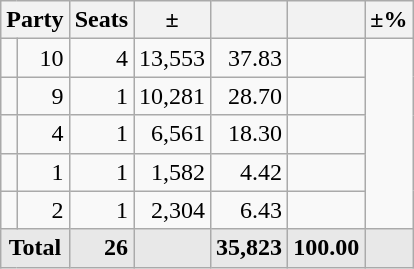<table class=wikitable>
<tr>
<th colspan=2 align=center>Party</th>
<th>Seats</th>
<th>±</th>
<th></th>
<th></th>
<th>±%</th>
</tr>
<tr>
<td></td>
<td align=right>10</td>
<td align=right>4</td>
<td align=right>13,553</td>
<td align=right>37.83</td>
<td align=right></td>
</tr>
<tr>
<td></td>
<td align=right>9</td>
<td align=right>1</td>
<td align=right>10,281</td>
<td align=right>28.70</td>
<td align=right></td>
</tr>
<tr>
<td></td>
<td align=right>4</td>
<td align=right>1</td>
<td align=right>6,561</td>
<td align=right>18.30</td>
<td align=right></td>
</tr>
<tr>
<td></td>
<td align=right>1</td>
<td align=right>1</td>
<td align=right>1,582</td>
<td align=right>4.42</td>
<td align=right></td>
</tr>
<tr>
<td></td>
<td align=right>2</td>
<td align=right>1</td>
<td align=right>2,304</td>
<td align=right>6.43</td>
<td align=right></td>
</tr>
<tr style="font-weight:bold; background:rgb(232,232,232);">
<td colspan=2 align=center>Total</td>
<td align=right>26</td>
<td align=center></td>
<td align=right>35,823</td>
<td align=center>100.00</td>
<td></td>
</tr>
</table>
